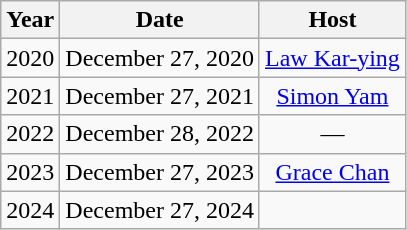<table class="wikitable plainrowheaders" style="text-align:center">
<tr>
<th scope="col">Year</th>
<th scope="col">Date</th>
<th scope="col">Host</th>
</tr>
<tr>
<td>2020</td>
<td>December 27, 2020</td>
<td><a href='#'>Law Kar-ying</a></td>
</tr>
<tr>
<td>2021</td>
<td>December 27, 2021</td>
<td><a href='#'>Simon Yam</a></td>
</tr>
<tr>
<td>2022</td>
<td>December 28, 2022</td>
<td>—</td>
</tr>
<tr>
<td>2023</td>
<td>December 27, 2023</td>
<td><a href='#'>Grace Chan</a></td>
</tr>
<tr>
<td>2024</td>
<td>December 27, 2024</td>
<td></td>
</tr>
</table>
